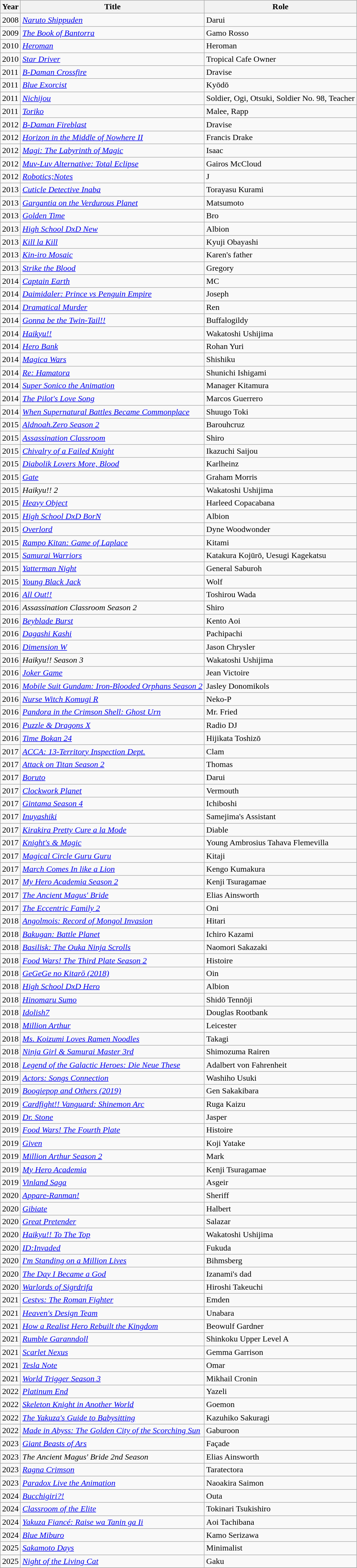<table class="wikitable sortable">
<tr>
<th>Year</th>
<th>Title</th>
<th>Role</th>
</tr>
<tr>
<td>2008</td>
<td><em><a href='#'>Naruto Shippuden</a></em></td>
<td>Darui</td>
</tr>
<tr>
<td>2009</td>
<td><em><a href='#'>The Book of Bantorra</a></em></td>
<td>Gamo Rosso</td>
</tr>
<tr>
<td>2010</td>
<td><em><a href='#'>Heroman</a></em></td>
<td>Heroman</td>
</tr>
<tr>
<td>2010</td>
<td><em><a href='#'>Star Driver</a></em></td>
<td>Tropical Cafe Owner</td>
</tr>
<tr>
<td>2011</td>
<td><em><a href='#'>B-Daman Crossfire</a></em></td>
<td>Dravise</td>
</tr>
<tr>
<td>2011</td>
<td><em><a href='#'>Blue Exorcist</a></em></td>
<td>Kyōdō</td>
</tr>
<tr>
<td>2011</td>
<td><em><a href='#'>Nichijou</a></em></td>
<td>Soldier, Ogi, Otsuki, Soldier No. 98, Teacher</td>
</tr>
<tr>
<td>2011</td>
<td><em><a href='#'>Toriko</a></em></td>
<td>Malee, Rapp</td>
</tr>
<tr>
<td>2012</td>
<td><em><a href='#'>B-Daman Fireblast</a></em></td>
<td>Dravise</td>
</tr>
<tr>
<td>2012</td>
<td><em><a href='#'>Horizon in the Middle of Nowhere II</a></em></td>
<td>Francis Drake</td>
</tr>
<tr>
<td>2012</td>
<td><em><a href='#'>Magi: The Labyrinth of Magic</a></em></td>
<td>Isaac</td>
</tr>
<tr>
<td>2012</td>
<td><em><a href='#'>Muv-Luv Alternative: Total Eclipse</a></em></td>
<td>Gairos McCloud</td>
</tr>
<tr>
<td>2012</td>
<td><em><a href='#'>Robotics;Notes</a></em></td>
<td>J</td>
</tr>
<tr>
<td>2013</td>
<td><em><a href='#'>Cuticle Detective Inaba</a></em></td>
<td>Torayasu Kurami</td>
</tr>
<tr>
<td>2013</td>
<td><em><a href='#'>Gargantia on the Verdurous Planet</a></em></td>
<td>Matsumoto</td>
</tr>
<tr>
<td>2013</td>
<td><em><a href='#'>Golden Time</a></em></td>
<td>Bro</td>
</tr>
<tr>
<td>2013</td>
<td><em><a href='#'>High School DxD New</a></em></td>
<td>Albion</td>
</tr>
<tr>
<td>2013</td>
<td><em><a href='#'>Kill la Kill</a></em></td>
<td>Kyuji Obayashi</td>
</tr>
<tr>
<td>2013</td>
<td><em><a href='#'>Kin-iro Mosaic</a></em></td>
<td>Karen's father</td>
</tr>
<tr>
<td>2013</td>
<td><em><a href='#'>Strike the Blood</a></em></td>
<td>Gregory</td>
</tr>
<tr>
<td>2014</td>
<td><em><a href='#'>Captain Earth</a></em></td>
<td>MC</td>
</tr>
<tr>
<td>2014</td>
<td><em><a href='#'>Daimidaler: Prince vs Penguin Empire</a></em></td>
<td>Joseph</td>
</tr>
<tr>
<td>2014</td>
<td><em><a href='#'>Dramatical Murder</a></em></td>
<td>Ren</td>
</tr>
<tr>
<td>2014</td>
<td><em><a href='#'>Gonna be the Twin-Tail!!</a></em></td>
<td>Buffalogildy</td>
</tr>
<tr>
<td>2014</td>
<td><em><a href='#'>Haikyu!!</a></em></td>
<td>Wakatoshi Ushijima</td>
</tr>
<tr>
<td>2014</td>
<td><em><a href='#'>Hero Bank</a></em></td>
<td>Rohan Yuri</td>
</tr>
<tr>
<td>2014</td>
<td><em><a href='#'>Magica Wars</a></em></td>
<td>Shishiku</td>
</tr>
<tr>
<td>2014</td>
<td><em><a href='#'>Re: Hamatora</a></em></td>
<td>Shunichi Ishigami</td>
</tr>
<tr>
<td>2014</td>
<td><em><a href='#'>Super Sonico the Animation</a></em></td>
<td>Manager Kitamura</td>
</tr>
<tr>
<td>2014</td>
<td><em><a href='#'>The Pilot's Love Song</a></em></td>
<td>Marcos Guerrero</td>
</tr>
<tr>
<td>2014</td>
<td><em><a href='#'>When Supernatural Battles Became Commonplace</a></em></td>
<td>Shuugo Toki</td>
</tr>
<tr>
<td>2015</td>
<td><em><a href='#'>Aldnoah.Zero Season 2</a></em></td>
<td>Barouhcruz</td>
</tr>
<tr>
<td>2015</td>
<td><em><a href='#'>Assassination Classroom</a></em></td>
<td>Shiro</td>
</tr>
<tr>
<td>2015</td>
<td><em><a href='#'>Chivalry of a Failed Knight</a></em></td>
<td>Ikazuchi Saijou</td>
</tr>
<tr>
<td>2015</td>
<td><em><a href='#'>Diabolik Lovers More, Blood</a></em></td>
<td>Karlheinz</td>
</tr>
<tr>
<td>2015</td>
<td><em><a href='#'>Gate</a></em></td>
<td>Graham Morris</td>
</tr>
<tr>
<td>2015</td>
<td><em>Haikyu!! 2</em></td>
<td>Wakatoshi Ushijima</td>
</tr>
<tr>
<td>2015</td>
<td><em><a href='#'>Heavy Object</a></em></td>
<td>Harleed Copacabana</td>
</tr>
<tr>
<td>2015</td>
<td><em><a href='#'>High School DxD BorN</a></em></td>
<td>Albion</td>
</tr>
<tr>
<td>2015</td>
<td><em><a href='#'>Overlord</a></em></td>
<td>Dyne Woodwonder</td>
</tr>
<tr>
<td>2015</td>
<td><em><a href='#'>Rampo Kitan: Game of Laplace</a></em></td>
<td>Kitami</td>
</tr>
<tr>
<td>2015</td>
<td><em><a href='#'>Samurai Warriors</a></em></td>
<td>Katakura Kojūrō, Uesugi Kagekatsu</td>
</tr>
<tr>
<td>2015</td>
<td><em><a href='#'>Yatterman Night</a></em></td>
<td>General Saburoh</td>
</tr>
<tr>
<td>2015</td>
<td><em><a href='#'>Young Black Jack</a></em></td>
<td>Wolf</td>
</tr>
<tr>
<td>2016</td>
<td><em><a href='#'>All Out!!</a></em></td>
<td>Toshirou Wada</td>
</tr>
<tr>
<td>2016</td>
<td><em>Assassination Classroom Season 2</em></td>
<td>Shiro</td>
</tr>
<tr>
<td>2016</td>
<td><em><a href='#'>Beyblade Burst</a></em></td>
<td>Kento Aoi</td>
</tr>
<tr>
<td>2016</td>
<td><em><a href='#'>Dagashi Kashi</a></em></td>
<td>Pachipachi</td>
</tr>
<tr>
<td>2016</td>
<td><em><a href='#'>Dimension W</a></em></td>
<td>Jason Chrysler</td>
</tr>
<tr>
<td>2016</td>
<td><em>Haikyu!! Season 3</em></td>
<td>Wakatoshi Ushijima</td>
</tr>
<tr>
<td>2016</td>
<td><em><a href='#'>Joker Game</a></em></td>
<td>Jean Victoire</td>
</tr>
<tr>
<td>2016</td>
<td><em><a href='#'>Mobile Suit Gundam: Iron-Blooded Orphans Season 2</a></em></td>
<td>Jasley Donomikols</td>
</tr>
<tr>
<td>2016</td>
<td><em><a href='#'>Nurse Witch Komugi R</a></em></td>
<td>Neko-P</td>
</tr>
<tr>
<td>2016</td>
<td><em><a href='#'>Pandora in the Crimson Shell: Ghost Urn</a></em></td>
<td>Mr. Fried</td>
</tr>
<tr>
<td>2016</td>
<td><em><a href='#'>Puzzle & Dragons X</a></em></td>
<td>Radio DJ</td>
</tr>
<tr>
<td>2016</td>
<td><em><a href='#'>Time Bokan 24</a></em></td>
<td>Hijikata Toshizō</td>
</tr>
<tr>
<td>2017</td>
<td><em><a href='#'>ACCA: 13-Territory Inspection Dept.</a></em></td>
<td>Clam</td>
</tr>
<tr>
<td>2017</td>
<td><em><a href='#'>Attack on Titan Season 2</a></em></td>
<td>Thomas</td>
</tr>
<tr>
<td>2017</td>
<td><em><a href='#'>Boruto</a></em></td>
<td>Darui</td>
</tr>
<tr>
<td>2017</td>
<td><em><a href='#'>Clockwork Planet</a></em></td>
<td>Vermouth</td>
</tr>
<tr>
<td>2017</td>
<td><em><a href='#'>Gintama Season 4</a></em></td>
<td>Ichiboshi</td>
</tr>
<tr>
<td>2017</td>
<td><em><a href='#'>Inuyashiki</a></em></td>
<td>Samejima's Assistant</td>
</tr>
<tr>
<td>2017</td>
<td><em><a href='#'>Kirakira Pretty Cure a la Mode</a></em></td>
<td>Diable</td>
</tr>
<tr>
<td>2017</td>
<td><em><a href='#'>Knight's & Magic</a></em></td>
<td>Young Ambrosius Tahava Flemevilla</td>
</tr>
<tr>
<td>2017</td>
<td><em><a href='#'>Magical Circle Guru Guru</a></em></td>
<td>Kitaji</td>
</tr>
<tr>
<td>2017</td>
<td><em><a href='#'>March Comes In like a Lion</a></em></td>
<td>Kengo Kumakura</td>
</tr>
<tr>
<td>2017</td>
<td><em><a href='#'>My Hero Academia Season 2</a></em></td>
<td>Kenji Tsuragamae</td>
</tr>
<tr>
<td>2017</td>
<td><em><a href='#'>The Ancient Magus' Bride</a></em></td>
<td>Elias Ainsworth</td>
</tr>
<tr>
<td>2017</td>
<td><em><a href='#'>The Eccentric Family 2</a></em></td>
<td>Oni</td>
</tr>
<tr>
<td>2018</td>
<td><em><a href='#'>Angolmois: Record of Mongol Invasion</a></em></td>
<td>Hitari</td>
</tr>
<tr>
<td>2018</td>
<td><em><a href='#'>Bakugan: Battle Planet</a></em></td>
<td>Ichiro Kazami</td>
</tr>
<tr>
<td>2018</td>
<td><em><a href='#'>Basilisk: The Ouka Ninja Scrolls</a></em></td>
<td>Naomori Sakazaki</td>
</tr>
<tr>
<td>2018</td>
<td><em><a href='#'>Food Wars! The Third Plate Season 2</a></em></td>
<td>Histoire</td>
</tr>
<tr>
<td>2018</td>
<td><em><a href='#'>GeGeGe no Kitarō (2018)</a></em></td>
<td>Oin</td>
</tr>
<tr>
<td>2018</td>
<td><em><a href='#'>High School DxD Hero</a></em></td>
<td>Albion</td>
</tr>
<tr>
<td>2018</td>
<td><em><a href='#'>Hinomaru Sumo</a></em></td>
<td>Shidō Tennōji</td>
</tr>
<tr>
<td>2018</td>
<td><em><a href='#'>Idolish7</a></em></td>
<td>Douglas Rootbank</td>
</tr>
<tr>
<td>2018</td>
<td><em><a href='#'>Million Arthur</a></em></td>
<td>Leicester</td>
</tr>
<tr>
<td>2018</td>
<td><em><a href='#'>Ms. Koizumi Loves Ramen Noodles</a></em></td>
<td>Takagi</td>
</tr>
<tr>
<td>2018</td>
<td><em><a href='#'>Ninja Girl & Samurai Master 3rd</a></em></td>
<td>Shimozuma Rairen</td>
</tr>
<tr>
<td>2018</td>
<td><em><a href='#'>Legend of the Galactic Heroes: Die Neue These</a></em></td>
<td>Adalbert von Fahrenheit</td>
</tr>
<tr>
<td>2019</td>
<td><em><a href='#'>Actors: Songs Connection</a></em></td>
<td>Washiho Usuki</td>
</tr>
<tr>
<td>2019</td>
<td><em><a href='#'>Boogiepop and Others (2019)</a></em></td>
<td>Gen Sakakibara</td>
</tr>
<tr>
<td>2019</td>
<td><em><a href='#'>Cardfight!! Vanguard: Shinemon Arc</a></em></td>
<td>Ruga Kaizu</td>
</tr>
<tr>
<td>2019</td>
<td><em><a href='#'>Dr. Stone</a></em></td>
<td>Jasper</td>
</tr>
<tr>
<td>2019</td>
<td><em><a href='#'>Food Wars! The Fourth Plate</a></em></td>
<td>Histoire</td>
</tr>
<tr>
<td>2019</td>
<td><em><a href='#'>Given</a></em></td>
<td>Koji Yatake</td>
</tr>
<tr>
<td>2019</td>
<td><em><a href='#'>Million Arthur Season 2</a></em></td>
<td>Mark</td>
</tr>
<tr>
<td>2019</td>
<td><em><a href='#'>My Hero Academia</a></em></td>
<td>Kenji Tsuragamae</td>
</tr>
<tr>
<td>2019</td>
<td><em><a href='#'>Vinland Saga</a></em></td>
<td>Asgeir</td>
</tr>
<tr>
<td>2020</td>
<td><em><a href='#'>Appare-Ranman!</a></em></td>
<td>Sheriff</td>
</tr>
<tr>
<td>2020</td>
<td><em><a href='#'>Gibiate</a></em></td>
<td>Halbert</td>
</tr>
<tr>
<td>2020</td>
<td><em><a href='#'>Great Pretender</a></em></td>
<td>Salazar</td>
</tr>
<tr>
<td>2020</td>
<td><em><a href='#'>Haikyu!! To The Top</a></em></td>
<td>Wakatoshi Ushijima</td>
</tr>
<tr>
<td>2020</td>
<td><em><a href='#'>ID:Invaded</a></em></td>
<td>Fukuda</td>
</tr>
<tr>
<td>2020</td>
<td><em><a href='#'>I'm Standing on a Million Lives</a></em></td>
<td>Bihmsberg</td>
</tr>
<tr>
<td>2020</td>
<td><em><a href='#'>The Day I Became a God</a></em></td>
<td>Izanami's dad</td>
</tr>
<tr>
<td>2020</td>
<td><em><a href='#'>Warlords of Sigrdrifa</a></em></td>
<td>Hiroshi Takeuchi</td>
</tr>
<tr>
<td>2021</td>
<td><em><a href='#'>Cestvs: The Roman Fighter</a></em></td>
<td>Emden</td>
</tr>
<tr>
<td>2021</td>
<td><em><a href='#'>Heaven's Design Team</a></em></td>
<td>Unabara</td>
</tr>
<tr>
<td>2021</td>
<td><em><a href='#'>How a Realist Hero Rebuilt the Kingdom</a></em></td>
<td>Beowulf Gardner</td>
</tr>
<tr>
<td>2021</td>
<td><em><a href='#'>Rumble Garanndoll</a></em></td>
<td>Shinkoku Upper Level A</td>
</tr>
<tr>
<td>2021</td>
<td><em><a href='#'>Scarlet Nexus</a></em></td>
<td>Gemma Garrison</td>
</tr>
<tr>
<td>2021</td>
<td><em><a href='#'>Tesla Note</a></em></td>
<td>Omar</td>
</tr>
<tr>
<td>2021</td>
<td><em><a href='#'>World Trigger Season 3</a></em></td>
<td>Mikhail Cronin</td>
</tr>
<tr>
<td>2022</td>
<td><em><a href='#'>Platinum End</a></em></td>
<td>Yazeli</td>
</tr>
<tr>
<td>2022</td>
<td><em><a href='#'>Skeleton Knight in Another World</a></em></td>
<td>Goemon</td>
</tr>
<tr>
<td>2022</td>
<td><em><a href='#'>The Yakuza's Guide to Babysitting</a></em></td>
<td>Kazuhiko Sakuragi</td>
</tr>
<tr>
<td>2022</td>
<td><em><a href='#'>Made in Abyss: The Golden City of the Scorching Sun</a></em></td>
<td>Gaburoon</td>
</tr>
<tr>
<td>2023</td>
<td><em><a href='#'>Giant Beasts of Ars</a></em></td>
<td>Façade</td>
</tr>
<tr>
<td>2023</td>
<td><em>The Ancient Magus' Bride 2nd Season</em></td>
<td>Elias Ainsworth</td>
</tr>
<tr>
<td>2023</td>
<td><em><a href='#'>Ragna Crimson</a></em></td>
<td>Taratectora</td>
</tr>
<tr>
<td>2023</td>
<td><em><a href='#'>Paradox Live the Animation</a></em></td>
<td>Naoakira Saimon</td>
</tr>
<tr>
<td>2024</td>
<td><em><a href='#'>Bucchigiri?!</a></em></td>
<td>Outa</td>
</tr>
<tr>
<td>2024</td>
<td><em><a href='#'>Classroom of the Elite</a></em></td>
<td>Tokinari Tsukishiro</td>
</tr>
<tr>
<td>2024</td>
<td><em><a href='#'>Yakuza Fiancé: Raise wa Tanin ga Ii</a></em></td>
<td>Aoi Tachibana</td>
</tr>
<tr>
<td>2024</td>
<td><em><a href='#'>Blue Miburo</a></em></td>
<td>Kamo Serizawa</td>
</tr>
<tr>
<td>2025</td>
<td><em><a href='#'>Sakamoto Days</a></em></td>
<td>Minimalist</td>
</tr>
<tr>
<td>2025</td>
<td><em><a href='#'>Night of the Living Cat</a></em></td>
<td>Gaku</td>
</tr>
<tr>
</tr>
</table>
